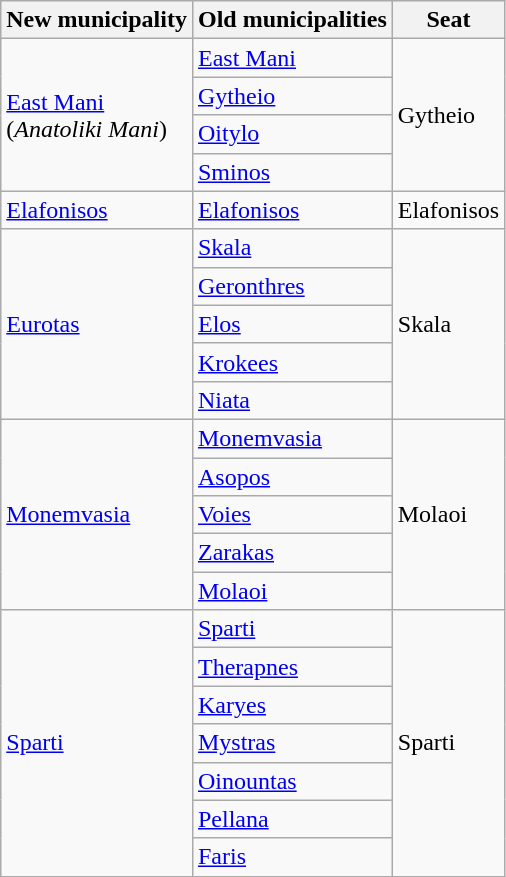<table class="wikitable">
<tr>
<th>New municipality</th>
<th>Old municipalities</th>
<th>Seat</th>
</tr>
<tr>
<td rowspan=4><a href='#'>East Mani</a> <br>(<em>Anatoliki Mani</em>)</td>
<td><a href='#'>East Mani</a></td>
<td rowspan=4>Gytheio</td>
</tr>
<tr>
<td><a href='#'>Gytheio</a></td>
</tr>
<tr>
<td><a href='#'>Oitylo</a></td>
</tr>
<tr>
<td><a href='#'>Sminos</a></td>
</tr>
<tr>
<td><a href='#'>Elafonisos</a></td>
<td><a href='#'>Elafonisos</a></td>
<td>Elafonisos</td>
</tr>
<tr>
<td rowspan=5><a href='#'>Eurotas</a></td>
<td><a href='#'>Skala</a></td>
<td rowspan=5>Skala</td>
</tr>
<tr>
<td><a href='#'>Geronthres</a></td>
</tr>
<tr>
<td><a href='#'>Elos</a></td>
</tr>
<tr>
<td><a href='#'>Krokees</a></td>
</tr>
<tr>
<td><a href='#'>Niata</a></td>
</tr>
<tr>
<td rowspan=5><a href='#'>Monemvasia</a></td>
<td><a href='#'>Monemvasia</a></td>
<td rowspan=5>Molaoi</td>
</tr>
<tr>
<td><a href='#'>Asopos</a></td>
</tr>
<tr>
<td><a href='#'>Voies</a></td>
</tr>
<tr>
<td><a href='#'>Zarakas</a></td>
</tr>
<tr>
<td><a href='#'>Molaoi</a></td>
</tr>
<tr>
<td rowspan=7><a href='#'>Sparti</a></td>
<td><a href='#'>Sparti</a></td>
<td rowspan=7>Sparti</td>
</tr>
<tr>
<td><a href='#'>Therapnes</a></td>
</tr>
<tr>
<td><a href='#'>Karyes</a></td>
</tr>
<tr>
<td><a href='#'>Mystras</a></td>
</tr>
<tr>
<td><a href='#'>Oinountas</a></td>
</tr>
<tr>
<td><a href='#'>Pellana</a></td>
</tr>
<tr>
<td><a href='#'>Faris</a></td>
</tr>
</table>
